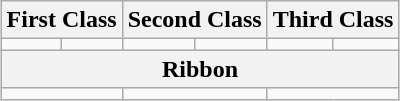<table class="wikitable" style="margin:1em auto;text-align:center;">
<tr>
<th colspan="2">First Class</th>
<th colspan="2">Second Class</th>
<th colspan="2">Third Class</th>
</tr>
<tr>
<td></td>
<td></td>
<td></td>
<td></td>
<td></td>
<td></td>
</tr>
<tr>
<th colspan="6">Ribbon</th>
</tr>
<tr>
<td colspan="2"></td>
<td colspan="2"></td>
<td colspan="2"></td>
</tr>
</table>
